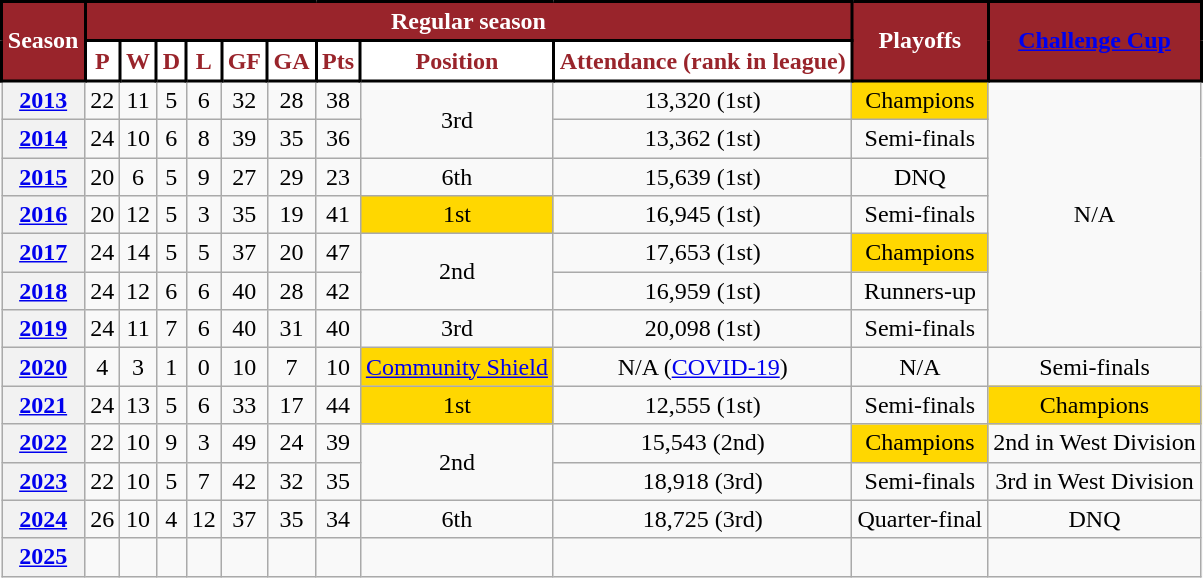<table class="wikitable" style="text-align: center;">
<tr>
<th rowspan="2" style="background:#99242B; color:white; border:2px solid #000000;" scope="col">Season</th>
<th colspan="9" style="background:#99242B; color: white; border:2px solid #000000;">Regular season</th>
<th rowspan="2" style="background:#99242B; color:white; border:2px solid #000000;" scope="col">Playoffs</th>
<th rowspan="2" style="background:#99242B; color:white; border:2px solid #000000;" scope="col"><a href='#'><span>Challenge Cup</span></a></th>
</tr>
<tr>
<th style="background:#FFFFFF; color:#99242B; border:2px solid #000000;" scope="col">P</th>
<th style="background:#FFFFFF; color:#99242B; border:2px solid #000000;" scope="col">W</th>
<th style="background:#FFFFFF; color:#99242B; border:2px solid #000000;" scope="col">D</th>
<th style="background:#FFFFFF; color:#99242B; border:2px solid #000000;" scope="col">L</th>
<th style="background:#FFFFFF; color:#99242B; border:2px solid #000000;" scope="col">GF</th>
<th style="background:#FFFFFF; color:#99242B; border:2px solid #000000;" scope="col">GA</th>
<th style="background:#FFFFFF; color:#99242B; border:2px solid #000000;" scope="col">Pts</th>
<th style="background:#FFFFFF; color:#99242B; border:2px solid #000000;" scope="col">Position</th>
<th style="background:#FFFFFF; color:#99242B; border:2px solid #000000;" scope="col">Attendance (rank in league)</th>
</tr>
<tr>
<th scope="row" style="text-align:center"><a href='#'>2013</a></th>
<td>22</td>
<td>11</td>
<td>5</td>
<td>6</td>
<td>32</td>
<td>28</td>
<td>38</td>
<td rowspan="2">3rd</td>
<td>13,320 (1st)</td>
<td bgcolor="gold">Champions</td>
<td rowspan="7">N/A</td>
</tr>
<tr>
<th scope="row" style="text-align:center"><a href='#'>2014</a></th>
<td>24</td>
<td>10</td>
<td>6</td>
<td>8</td>
<td>39</td>
<td>35</td>
<td>36</td>
<td>13,362 (1st)</td>
<td>Semi-finals</td>
</tr>
<tr>
<th scope="row" style="text-align:center"><a href='#'>2015</a></th>
<td>20</td>
<td>6</td>
<td>5</td>
<td>9</td>
<td>27</td>
<td>29</td>
<td>23</td>
<td>6th</td>
<td>15,639 (1st)</td>
<td>DNQ</td>
</tr>
<tr>
<th scope="row" style="text-align:center"><a href='#'>2016</a></th>
<td>20</td>
<td>12</td>
<td>5</td>
<td>3</td>
<td>35</td>
<td>19</td>
<td>41</td>
<td bgcolor="gold">1st</td>
<td>16,945 (1st)</td>
<td>Semi-finals</td>
</tr>
<tr>
<th scope="row" style="text-align:center"><a href='#'>2017</a></th>
<td>24</td>
<td>14</td>
<td>5</td>
<td>5</td>
<td>37</td>
<td>20</td>
<td>47</td>
<td rowspan="2">2nd</td>
<td>17,653 (1st)</td>
<td bgcolor="gold">Champions</td>
</tr>
<tr>
<th scope="row" style="text-align:center"><a href='#'>2018</a></th>
<td>24</td>
<td>12</td>
<td>6</td>
<td>6</td>
<td>40</td>
<td>28</td>
<td>42</td>
<td>16,959 (1st)</td>
<td>Runners-up</td>
</tr>
<tr>
<th scope="row" style="text-align:center"><a href='#'>2019</a></th>
<td>24</td>
<td>11</td>
<td>7</td>
<td>6</td>
<td>40</td>
<td>31</td>
<td>40</td>
<td>3rd</td>
<td>20,098 (1st)</td>
<td>Semi-finals</td>
</tr>
<tr>
<th scope="row" style="text-align:center"><a href='#'>2020</a></th>
<td>4</td>
<td>3</td>
<td>1</td>
<td>0</td>
<td>10</td>
<td>7</td>
<td>10</td>
<td bgcolor="gold"><a href='#'>Community Shield</a></td>
<td>N/A (<a href='#'>COVID-19</a>)</td>
<td>N/A</td>
<td>Semi-finals</td>
</tr>
<tr>
<th scope="row" style="text-align:center"><a href='#'>2021</a></th>
<td>24</td>
<td>13</td>
<td>5</td>
<td>6</td>
<td>33</td>
<td>17</td>
<td>44</td>
<td bgcolor="gold">1st</td>
<td>12,555 (1st)</td>
<td>Semi-finals</td>
<td bgcolor="gold">Champions</td>
</tr>
<tr>
<th scope="row" style="text-align:center"><a href='#'>2022</a></th>
<td>22</td>
<td>10</td>
<td>9</td>
<td>3</td>
<td>49</td>
<td>24</td>
<td>39</td>
<td rowspan="2">2nd</td>
<td>15,543 (2nd)</td>
<td bgcolor="gold">Champions</td>
<td>2nd in West Division</td>
</tr>
<tr>
<th scope="row" style="text-align:center"><a href='#'>2023</a></th>
<td>22</td>
<td>10</td>
<td>5</td>
<td>7</td>
<td>42</td>
<td>32</td>
<td>35</td>
<td>18,918 (3rd)</td>
<td>Semi-finals</td>
<td>3rd in West Division</td>
</tr>
<tr>
<th scope="row" style="text-align:center"><a href='#'>2024</a></th>
<td>26</td>
<td>10</td>
<td>4</td>
<td>12</td>
<td>37</td>
<td>35</td>
<td>34</td>
<td>6th</td>
<td>18,725 (3rd)</td>
<td>Quarter-final</td>
<td>DNQ</td>
</tr>
<tr>
<th scope="row" style="text-align:center"><a href='#'>2025</a></th>
<td></td>
<td></td>
<td></td>
<td></td>
<td></td>
<td></td>
<td></td>
<td></td>
<td></td>
<td></td>
<td></td>
</tr>
</table>
